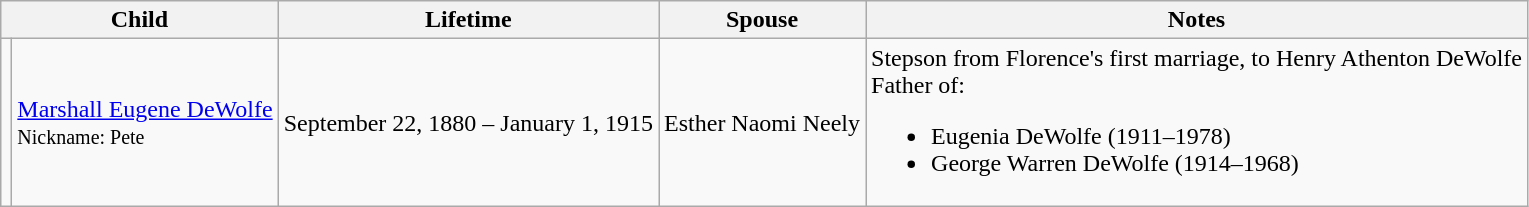<table class="wikitable">
<tr>
<th colspan="2">Child</th>
<th>Lifetime</th>
<th>Spouse</th>
<th>Notes</th>
</tr>
<tr>
<td></td>
<td><a href='#'>Marshall Eugene DeWolfe</a><br><small>Nickname: Pete</small></td>
<td>September 22, 1880 – January 1, 1915</td>
<td>Esther Naomi Neely</td>
<td>Stepson from Florence's first marriage, to Henry Athenton DeWolfe<br>Father of:<br><ul><li>Eugenia DeWolfe (1911–1978)</li><li>George Warren DeWolfe (1914–1968)</li></ul></td>
</tr>
</table>
